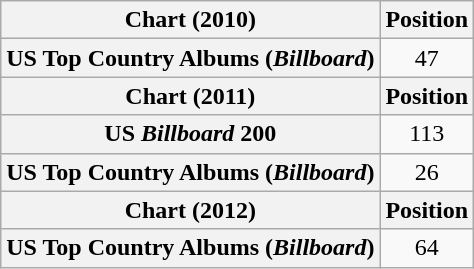<table class="wikitable plainrowheaders" style="text-align:center">
<tr>
<th scope="col">Chart (2010)</th>
<th scope="col">Position</th>
</tr>
<tr>
<th scope="row">US Top Country Albums (<em>Billboard</em>)</th>
<td>47</td>
</tr>
<tr>
<th scope="col">Chart (2011)</th>
<th scope="col">Position</th>
</tr>
<tr>
<th scope="row">US <em>Billboard</em> 200</th>
<td>113</td>
</tr>
<tr>
<th scope="row">US Top Country Albums (<em>Billboard</em>)</th>
<td>26</td>
</tr>
<tr>
<th scope="col">Chart (2012)</th>
<th scope="col">Position</th>
</tr>
<tr>
<th scope="row">US Top Country Albums (<em>Billboard</em>)</th>
<td>64</td>
</tr>
</table>
